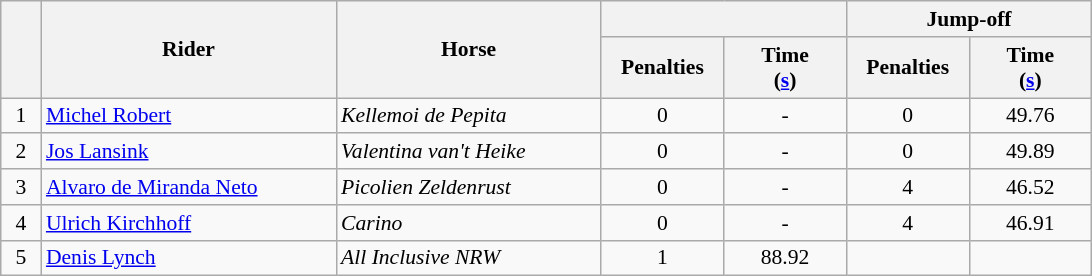<table class="wikitable" style="font-size: 90%">
<tr>
<th rowspan=2 width=20></th>
<th rowspan=2 width=190>Rider</th>
<th rowspan=2 width=170>Horse</th>
<th colspan=2></th>
<th colspan=2>Jump-off</th>
</tr>
<tr>
<th width=75>Penalties</th>
<th width=75>Time<br>(<a href='#'>s</a>)</th>
<th width=75>Penalties</th>
<th width=75>Time<br>(<a href='#'>s</a>)</th>
</tr>
<tr>
<td align=center>1</td>
<td> <a href='#'>Michel Robert</a></td>
<td><em>Kellemoi de Pepita</em></td>
<td align=center>0</td>
<td align=center>-</td>
<td align=center>0</td>
<td align=center>49.76</td>
</tr>
<tr>
<td align=center>2</td>
<td> <a href='#'>Jos Lansink</a></td>
<td><em>Valentina van't Heike</em></td>
<td align=center>0</td>
<td align=center>-</td>
<td align=center>0</td>
<td align=center>49.89</td>
</tr>
<tr>
<td align=center>3</td>
<td> <a href='#'>Alvaro de Miranda Neto</a></td>
<td><em>Picolien Zeldenrust</em></td>
<td align=center>0</td>
<td align=center>-</td>
<td align=center>4</td>
<td align=center>46.52</td>
</tr>
<tr>
<td align=center>4</td>
<td> <a href='#'>Ulrich Kirchhoff</a></td>
<td><em>Carino</em></td>
<td align=center>0</td>
<td align=center>-</td>
<td align=center>4</td>
<td align=center>46.91</td>
</tr>
<tr>
<td align=center>5</td>
<td> <a href='#'>Denis Lynch</a></td>
<td><em>All Inclusive NRW</em></td>
<td align=center>1</td>
<td align=center>88.92</td>
<td align=center></td>
<td align=center></td>
</tr>
</table>
